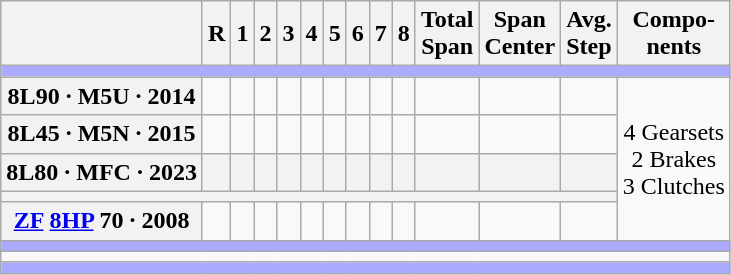<table class="wikitable collapsible" style="text-align:center">
<tr>
<th></th>
<th>R</th>
<th>1</th>
<th>2</th>
<th>3</th>
<th>4</th>
<th>5</th>
<th>6</th>
<th>7</th>
<th>8</th>
<th>Total<br>Span</th>
<th>Span<br>Center</th>
<th>Avg.<br>Step</th>
<th>Compo-<br>nents</th>
</tr>
<tr>
<td colspan="14" style="background:#AAF;"></td>
</tr>
<tr>
<th>8L90 · M5U · 2014</th>
<td></td>
<td></td>
<td></td>
<td></td>
<td></td>
<td></td>
<td></td>
<td></td>
<td></td>
<td></td>
<td></td>
<td></td>
<td rowspan="5">4 Gearsets<br>2 Brakes<br>3 Clutches</td>
</tr>
<tr>
<th>8L45 · M5N · 2015</th>
<td></td>
<td></td>
<td></td>
<td></td>
<td></td>
<td></td>
<td></td>
<td></td>
<td></td>
<td></td>
<td></td>
<td></td>
</tr>
<tr>
<th>8L80 · MFC · 2023</th>
<th></th>
<th></th>
<th></th>
<th></th>
<th></th>
<th></th>
<th></th>
<th></th>
<th></th>
<th></th>
<th></th>
<th></th>
</tr>
<tr>
<th colspan="13"></th>
</tr>
<tr>
<th><a href='#'>ZF</a> <a href='#'>8HP</a> 70 · 2008</th>
<td></td>
<td></td>
<td></td>
<td></td>
<td></td>
<td></td>
<td></td>
<td></td>
<td></td>
<td></td>
<td></td>
<td></td>
</tr>
<tr>
<td colspan="14" style="background:#AAF;"></td>
</tr>
<tr>
<td colspan="14"></td>
</tr>
<tr>
<td colspan="14" style="background:#AAF;"></td>
</tr>
</table>
